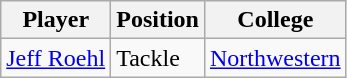<table class="wikitable">
<tr>
<th>Player</th>
<th>Position</th>
<th>College</th>
</tr>
<tr>
<td><a href='#'>Jeff Roehl</a></td>
<td>Tackle</td>
<td><a href='#'>Northwestern</a></td>
</tr>
</table>
